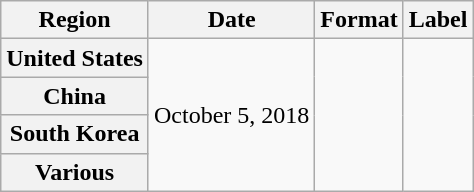<table class="wikitable plainrowheaders">
<tr>
<th>Region</th>
<th>Date</th>
<th>Format</th>
<th>Label</th>
</tr>
<tr>
<th scope="row">United States</th>
<td rowspan="4">October 5, 2018</td>
<td rowspan="4"></td>
<td rowspan="4"></td>
</tr>
<tr>
<th scope="row">China</th>
</tr>
<tr>
<th scope="row">South Korea</th>
</tr>
<tr>
<th scope="row">Various</th>
</tr>
</table>
